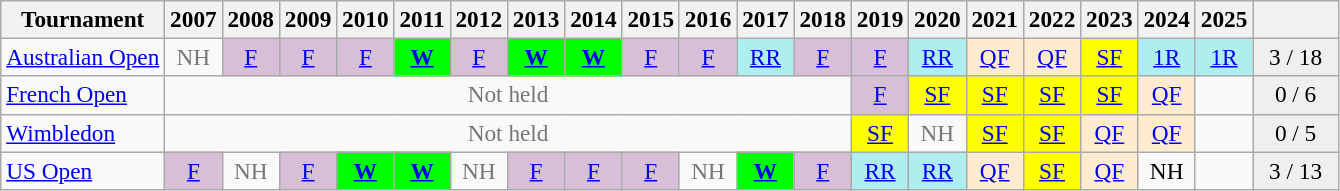<table class=wikitable style=text-align:center;font-size:97%>
<tr>
<th>Tournament</th>
<th>2007</th>
<th>2008</th>
<th>2009</th>
<th>2010</th>
<th>2011</th>
<th>2012</th>
<th>2013</th>
<th>2014</th>
<th>2015</th>
<th>2016</th>
<th>2017</th>
<th>2018</th>
<th>2019</th>
<th>2020</th>
<th>2021</th>
<th>2022</th>
<th>2023</th>
<th>2024</th>
<th>2025</th>
<th width=50></th>
</tr>
<tr>
<td style="text-align:left"><a href='#'>Australian Open</a></td>
<td style="color:#767676;">NH</td>
<td style="background:thistle;"><a href='#'>F</a></td>
<td style="background:thistle;"><a href='#'>F</a></td>
<td style="background:thistle;"><a href='#'>F</a></td>
<td style="background:lime;"><strong><a href='#'>W</a></strong></td>
<td style="background:thistle;"><a href='#'>F</a></td>
<td style="background:lime;"><strong><a href='#'>W</a></strong></td>
<td style="background:lime;"><strong><a href='#'>W</a></strong></td>
<td style="background:thistle;"><a href='#'>F</a></td>
<td style="background:thistle;"><a href='#'>F</a></td>
<td style="background:#afeeee"><a href='#'>RR</a></td>
<td style="background:thistle;"><a href='#'>F</a></td>
<td style="background:thistle;"><a href='#'>F</a></td>
<td style="background:#afeeee"><a href='#'>RR</a></td>
<td style="background:#ffebcd"><a href='#'>QF</a></td>
<td style="background:#ffebcd"><a href='#'>QF</a></td>
<td style="background:yellow;"><a href='#'>SF</a></td>
<td style="background:#afeeee"><a href='#'>1R</a></td>
<td style="background:#afeeee"><a href='#'>1R</a></td>
<td style="background:#efefef;">3 / 18</td>
</tr>
<tr>
<td style="text-align:left"><a href='#'>French Open</a></td>
<td colspan="12"; style="color:#767676;">Not held</td>
<td style="background:thistle;"><a href='#'>F</a></td>
<td style="background:yellow;"><a href='#'>SF</a></td>
<td style="background:yellow;"><a href='#'>SF</a></td>
<td style="background:yellow;"><a href='#'>SF</a></td>
<td style="background:yellow;"><a href='#'>SF</a></td>
<td style="background:#ffebcd"><a href='#'>QF</a></td>
<td></td>
<td style="background:#efefef;">0 / 6</td>
</tr>
<tr>
<td style="text-align:left"><a href='#'>Wimbledon</a></td>
<td colspan="12"; style="color:#767676;">Not held</td>
<td style="background:yellow;"><a href='#'>SF</a></td>
<td style="color:#767676;">NH</td>
<td style="background:yellow;"><a href='#'>SF</a></td>
<td style="background:yellow;"><a href='#'>SF</a></td>
<td style="background:#ffebcd"><a href='#'>QF</a></td>
<td style="background:#ffebcd"><a href='#'>QF</a></td>
<td></td>
<td style="background:#efefef;">0 / 5</td>
</tr>
<tr>
<td style="text-align:left"><a href='#'>US Open</a></td>
<td style="background:thistle;"><a href='#'>F</a></td>
<td style="color:#767676;">NH</td>
<td style="background:thistle;"><a href='#'>F</a></td>
<td style="background:lime;"><a href='#'><strong>W</strong></a></td>
<td style="background:lime;"><a href='#'><strong>W</strong></a></td>
<td style="color:#767676;">NH</td>
<td style="background:thistle;"><a href='#'>F</a></td>
<td style="background:thistle;"><a href='#'>F</a></td>
<td style="background:thistle;"><a href='#'>F</a></td>
<td style="color:#767676;">NH</td>
<td style="background:lime;"><a href='#'><strong>W</strong></a></td>
<td style="background:thistle;"><a href='#'>F</a></td>
<td style="background:#afeeee"><a href='#'>RR</a></td>
<td style="background:#afeeee"><a href='#'>RR</a></td>
<td style="background:#ffebcd"><a href='#'>QF</a></td>
<td style="background:yellow;"><a href='#'>SF</a></td>
<td style="background:#ffebcd"><a href='#'>QF</a></td>
<td>NH</td>
<td></td>
<td style="background:#efefef;">3 / 13</td>
</tr>
</table>
